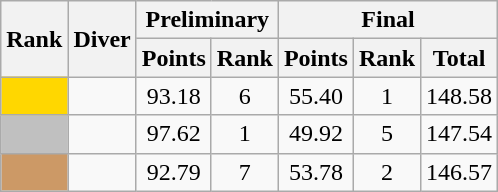<table class="wikitable" style="text-align:center;">
<tr>
<th rowspan=2>Rank</th>
<th rowspan=2>Diver</th>
<th colspan=2>Preliminary</th>
<th colspan=3>Final</th>
</tr>
<tr>
<th>Points</th>
<th>Rank</th>
<th>Points</th>
<th>Rank</th>
<th>Total</th>
</tr>
<tr>
<td bgcolor=gold></td>
<td align=left></td>
<td>93.18</td>
<td>6</td>
<td>55.40</td>
<td>1</td>
<td>148.58</td>
</tr>
<tr>
<td bgcolor=silver></td>
<td align=left></td>
<td>97.62</td>
<td>1</td>
<td>49.92</td>
<td>5</td>
<td>147.54</td>
</tr>
<tr>
<td bgcolor=cc9966></td>
<td align=left></td>
<td>92.79</td>
<td>7</td>
<td>53.78</td>
<td>2</td>
<td>146.57</td>
</tr>
</table>
